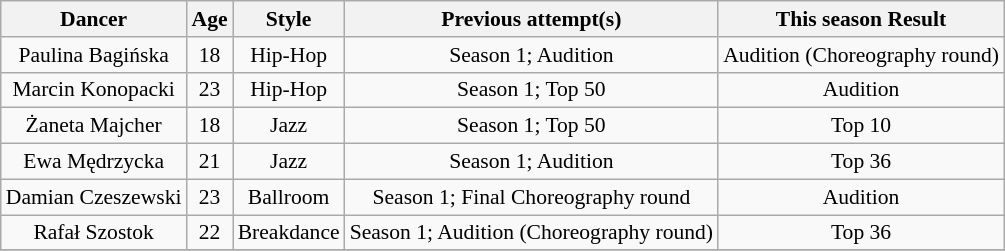<table class="wikitable" style="font-size:90%; text-align:center">
<tr>
<th>Dancer</th>
<th>Age</th>
<th>Style</th>
<th>Previous attempt(s)</th>
<th>This season Result</th>
</tr>
<tr>
<td>Paulina Bagińska</td>
<td>18</td>
<td>Hip-Hop</td>
<td>Season 1; Audition</td>
<td>Audition (Choreography round)</td>
</tr>
<tr>
<td>Marcin Konopacki</td>
<td>23</td>
<td>Hip-Hop</td>
<td>Season 1; Top 50</td>
<td>Audition</td>
</tr>
<tr>
<td>Żaneta Majcher</td>
<td>18</td>
<td>Jazz</td>
<td>Season 1; Top 50</td>
<td>Top 10</td>
</tr>
<tr>
<td>Ewa Mędrzycka</td>
<td>21</td>
<td>Jazz</td>
<td>Season 1; Audition</td>
<td>Top 36</td>
</tr>
<tr>
<td>Damian Czeszewski</td>
<td>23</td>
<td>Ballroom</td>
<td>Season 1; Final Choreography round</td>
<td>Audition</td>
</tr>
<tr>
<td>Rafał Szostok</td>
<td>22</td>
<td>Breakdance</td>
<td>Season 1; Audition (Choreography round)</td>
<td>Top 36</td>
</tr>
<tr>
</tr>
</table>
